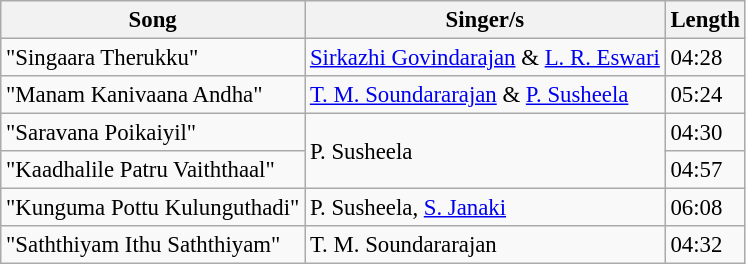<table class="wikitable" style="font-size:95%;">
<tr>
<th>Song</th>
<th>Singer/s</th>
<th>Length</th>
</tr>
<tr>
<td>"Singaara Therukku"</td>
<td><a href='#'>Sirkazhi Govindarajan</a> & <a href='#'>L. R. Eswari</a></td>
<td>04:28</td>
</tr>
<tr>
<td>"Manam Kanivaana Andha"</td>
<td><a href='#'>T. M. Soundararajan</a> & <a href='#'>P. Susheela</a></td>
<td>05:24</td>
</tr>
<tr>
<td>"Saravana Poikaiyil"</td>
<td rowspan=2>P. Susheela</td>
<td>04:30</td>
</tr>
<tr>
<td>"Kaadhalile Patru Vaiththaal"</td>
<td>04:57</td>
</tr>
<tr>
<td>"Kunguma Pottu Kulunguthadi"</td>
<td>P. Susheela, <a href='#'>S. Janaki</a></td>
<td>06:08</td>
</tr>
<tr>
<td>"Saththiyam Ithu Saththiyam"</td>
<td>T. M. Soundararajan</td>
<td>04:32</td>
</tr>
</table>
